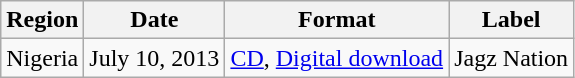<table class="wikitable sortable">
<tr>
<th>Region</th>
<th>Date</th>
<th>Format</th>
<th>Label</th>
</tr>
<tr>
<td>Nigeria</td>
<td>July 10, 2013</td>
<td><a href='#'>CD</a>, <a href='#'>Digital download</a></td>
<td>Jagz Nation</td>
</tr>
</table>
